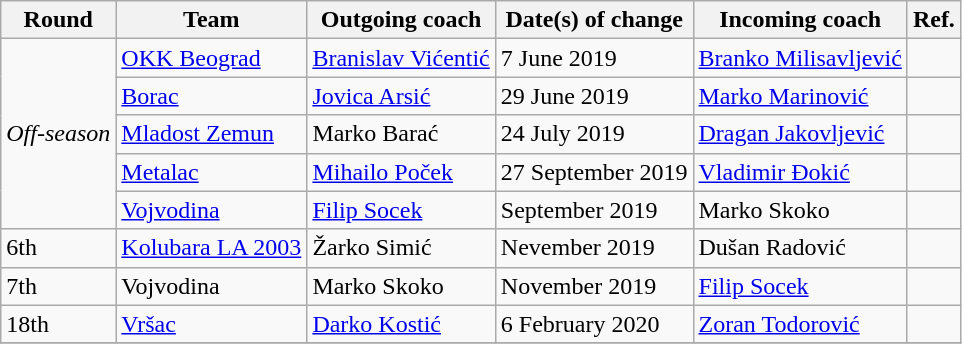<table class="wikitable">
<tr>
<th>Round</th>
<th>Team</th>
<th>Outgoing coach</th>
<th>Date(s) of change</th>
<th>Incoming coach</th>
<th>Ref.</th>
</tr>
<tr>
<td rowspan=5><em>Off-season</em></td>
<td><a href='#'>OKK Beograd</a></td>
<td> <a href='#'>Branislav Vićentić</a></td>
<td>7 June 2019</td>
<td> <a href='#'>Branko Milisavljević</a></td>
<td></td>
</tr>
<tr>
<td><a href='#'>Borac</a></td>
<td> <a href='#'>Jovica Arsić</a></td>
<td>29 June 2019</td>
<td> <a href='#'>Marko Marinović</a></td>
<td></td>
</tr>
<tr>
<td><a href='#'>Mladost Zemun</a></td>
<td> Marko Barać</td>
<td>24 July 2019</td>
<td> <a href='#'>Dragan Jakovljević</a></td>
<td></td>
</tr>
<tr>
<td><a href='#'>Metalac</a></td>
<td> <a href='#'>Mihailo Poček</a></td>
<td>27 September 2019</td>
<td> <a href='#'>Vladimir Đokić</a></td>
<td></td>
</tr>
<tr>
<td><a href='#'>Vojvodina</a></td>
<td> <a href='#'>Filip Socek</a></td>
<td>September 2019</td>
<td> Marko Skoko</td>
<td></td>
</tr>
<tr>
<td>6th</td>
<td><a href='#'>Kolubara LA 2003</a></td>
<td> Žarko Simić</td>
<td>Nevember 2019</td>
<td> Dušan Radović</td>
<td></td>
</tr>
<tr>
<td>7th</td>
<td>Vojvodina</td>
<td> Marko Skoko</td>
<td>November 2019</td>
<td> <a href='#'>Filip Socek</a></td>
<td></td>
</tr>
<tr>
<td>18th</td>
<td><a href='#'>Vršac</a></td>
<td> <a href='#'>Darko Kostić</a></td>
<td>6 February 2020</td>
<td> <a href='#'>Zoran Todorović</a></td>
<td></td>
</tr>
<tr>
</tr>
</table>
